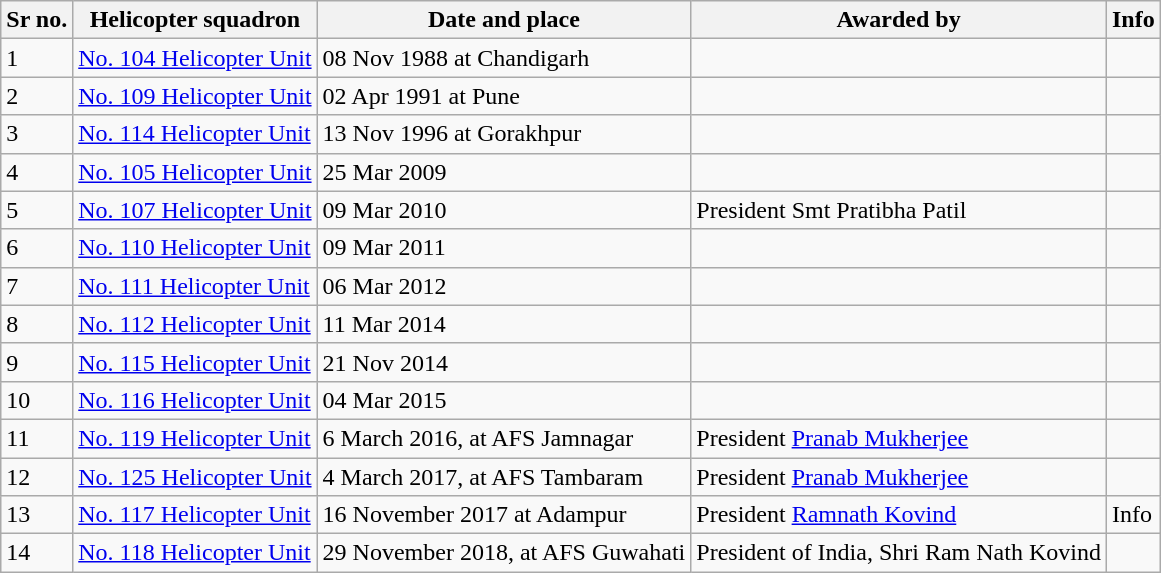<table class=wikitable>
<tr>
<th>Sr no.</th>
<th>Helicopter squadron</th>
<th>Date and place</th>
<th>Awarded by</th>
<th>Info</th>
</tr>
<tr>
<td>1</td>
<td><a href='#'>No. 104 Helicopter Unit</a></td>
<td>08 Nov 1988 at Chandigarh</td>
<td></td>
<td></td>
</tr>
<tr>
<td>2</td>
<td><a href='#'>No. 109 Helicopter Unit</a></td>
<td>02 Apr 1991 at Pune</td>
<td></td>
<td></td>
</tr>
<tr>
<td>3</td>
<td><a href='#'>No. 114 Helicopter Unit</a></td>
<td>13 Nov 1996 at Gorakhpur</td>
<td></td>
<td></td>
</tr>
<tr>
<td>4</td>
<td><a href='#'>No. 105 Helicopter Unit</a></td>
<td>25 Mar 2009</td>
<td></td>
<td></td>
</tr>
<tr>
<td>5</td>
<td><a href='#'>No. 107 Helicopter Unit</a></td>
<td>09 Mar 2010</td>
<td>President Smt Pratibha Patil</td>
<td></td>
</tr>
<tr>
<td>6</td>
<td><a href='#'>No. 110 Helicopter Unit</a></td>
<td>09 Mar 2011</td>
<td></td>
<td></td>
</tr>
<tr>
<td>7</td>
<td><a href='#'>No. 111 Helicopter Unit</a></td>
<td>06 Mar 2012</td>
<td></td>
<td></td>
</tr>
<tr>
<td>8</td>
<td><a href='#'>No. 112 Helicopter Unit</a></td>
<td>11 Mar 2014</td>
<td></td>
<td></td>
</tr>
<tr>
<td>9</td>
<td><a href='#'>No. 115 Helicopter Unit</a></td>
<td>21 Nov 2014</td>
<td></td>
<td></td>
</tr>
<tr>
<td>10</td>
<td><a href='#'>No. 116 Helicopter Unit</a></td>
<td>04 Mar 2015</td>
<td></td>
<td></td>
</tr>
<tr>
<td>11</td>
<td><a href='#'>No. 119 Helicopter Unit</a></td>
<td>6 March 2016, at AFS Jamnagar</td>
<td>President <a href='#'>Pranab Mukherjee</a></td>
<td></td>
</tr>
<tr>
<td>12</td>
<td><a href='#'>No. 125 Helicopter Unit</a></td>
<td>4 March 2017, at AFS Tambaram</td>
<td>President <a href='#'>Pranab Mukherjee</a></td>
<td></td>
</tr>
<tr>
<td>13</td>
<td><a href='#'>No. 117 Helicopter Unit</a></td>
<td>16 November 2017 at Adampur</td>
<td>President <a href='#'>Ramnath Kovind</a></td>
<td>Info</td>
</tr>
<tr>
<td>14</td>
<td><a href='#'>No. 118 Helicopter Unit</a></td>
<td>29 November 2018, at AFS Guwahati</td>
<td>President of India, Shri Ram Nath Kovind</td>
<td></td>
</tr>
</table>
